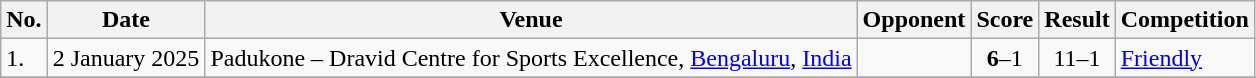<table class="wikitable">
<tr>
<th>No.</th>
<th>Date</th>
<th>Venue</th>
<th>Opponent</th>
<th>Score</th>
<th>Result</th>
<th>Competition</th>
</tr>
<tr>
<td>1.</td>
<td>2 January 2025</td>
<td>Padukone – Dravid Centre for Sports Excellence, <a href='#'>Bengaluru</a>, <a href='#'>India</a></td>
<td></td>
<td align=center><strong>6</strong>–1</td>
<td align=center>11–1</td>
<td><a href='#'>Friendly</a></td>
</tr>
<tr>
</tr>
</table>
